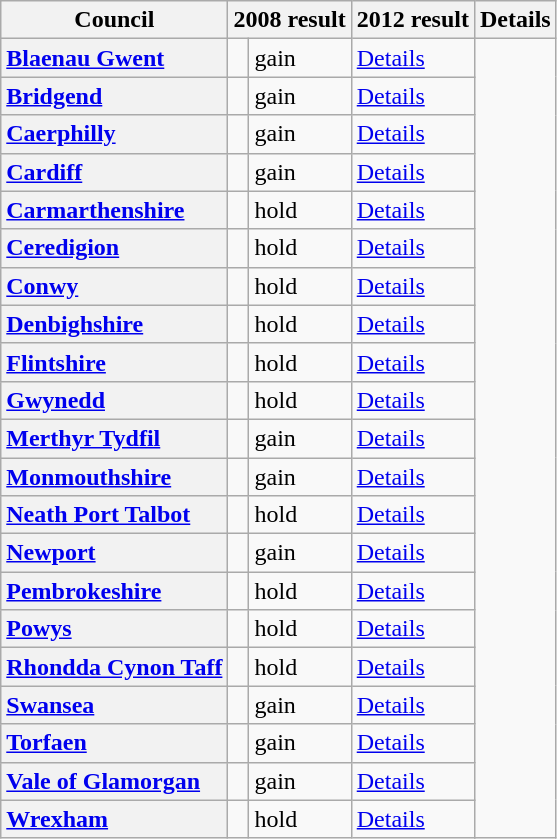<table class="wikitable sortable">
<tr>
<th scope="col">Council</th>
<th colspan=2>2008 result</th>
<th colspan=2>2012 result</th>
<th scope="col" class="unsortable">Details</th>
</tr>
<tr>
<th scope="row" style="text-align: left;"><a href='#'>Blaenau Gwent</a></th>
<td></td>
<td> gain</td>
<td><a href='#'>Details</a></td>
</tr>
<tr>
<th scope="row" style="text-align: left;"><a href='#'>Bridgend</a></th>
<td></td>
<td> gain</td>
<td><a href='#'>Details</a></td>
</tr>
<tr>
<th scope="row" style="text-align: left;"><a href='#'>Caerphilly</a></th>
<td></td>
<td> gain</td>
<td><a href='#'>Details</a></td>
</tr>
<tr>
<th scope="row" style="text-align: left;"><a href='#'>Cardiff</a></th>
<td></td>
<td> gain</td>
<td><a href='#'>Details</a></td>
</tr>
<tr>
<th scope="row" style="text-align: left;"><a href='#'>Carmarthenshire</a></th>
<td></td>
<td> hold</td>
<td><a href='#'>Details</a></td>
</tr>
<tr>
<th scope="row" style="text-align: left;"><a href='#'>Ceredigion</a></th>
<td></td>
<td> hold</td>
<td><a href='#'>Details</a></td>
</tr>
<tr>
<th scope="row" style="text-align: left;"><a href='#'>Conwy</a></th>
<td></td>
<td> hold</td>
<td><a href='#'>Details</a></td>
</tr>
<tr>
<th scope="row" style="text-align: left;"><a href='#'>Denbighshire</a></th>
<td></td>
<td> hold</td>
<td><a href='#'>Details</a></td>
</tr>
<tr>
<th scope="row" style="text-align: left;"><a href='#'>Flintshire</a></th>
<td></td>
<td> hold</td>
<td><a href='#'>Details</a></td>
</tr>
<tr>
<th scope="row" style="text-align: left;"><a href='#'>Gwynedd</a></th>
<td></td>
<td> hold</td>
<td><a href='#'>Details</a></td>
</tr>
<tr>
<th scope="row" style="text-align: left;"><a href='#'>Merthyr Tydfil</a></th>
<td></td>
<td> gain</td>
<td><a href='#'>Details</a></td>
</tr>
<tr>
<th scope="row" style="text-align: left;"><a href='#'>Monmouthshire</a></th>
<td></td>
<td> gain</td>
<td><a href='#'>Details</a></td>
</tr>
<tr>
<th scope="row" style="text-align: left;"><a href='#'>Neath Port Talbot</a></th>
<td></td>
<td> hold</td>
<td><a href='#'>Details</a></td>
</tr>
<tr>
<th scope="row" style="text-align: left;"><a href='#'>Newport</a></th>
<td></td>
<td> gain</td>
<td><a href='#'>Details</a></td>
</tr>
<tr>
<th scope="row" style="text-align: left;"><a href='#'>Pembrokeshire</a></th>
<td></td>
<td> hold</td>
<td><a href='#'>Details</a></td>
</tr>
<tr>
<th scope="row" style="text-align: left;"><a href='#'>Powys</a></th>
<td></td>
<td> hold</td>
<td><a href='#'>Details</a></td>
</tr>
<tr>
<th scope="row" style="text-align: left;"><a href='#'>Rhondda Cynon Taff</a></th>
<td></td>
<td> hold</td>
<td><a href='#'>Details</a></td>
</tr>
<tr>
<th scope="row" style="text-align: left;"><a href='#'>Swansea</a></th>
<td></td>
<td> gain</td>
<td><a href='#'>Details</a></td>
</tr>
<tr>
<th scope="row" style="text-align: left;"><a href='#'>Torfaen</a></th>
<td></td>
<td> gain</td>
<td><a href='#'>Details</a></td>
</tr>
<tr>
<th scope="row" style="text-align: left;"><a href='#'>Vale of Glamorgan</a></th>
<td></td>
<td> gain</td>
<td><a href='#'>Details</a></td>
</tr>
<tr>
<th scope="row" style="text-align: left;"><a href='#'>Wrexham</a></th>
<td></td>
<td> hold</td>
<td><a href='#'>Details</a></td>
</tr>
</table>
